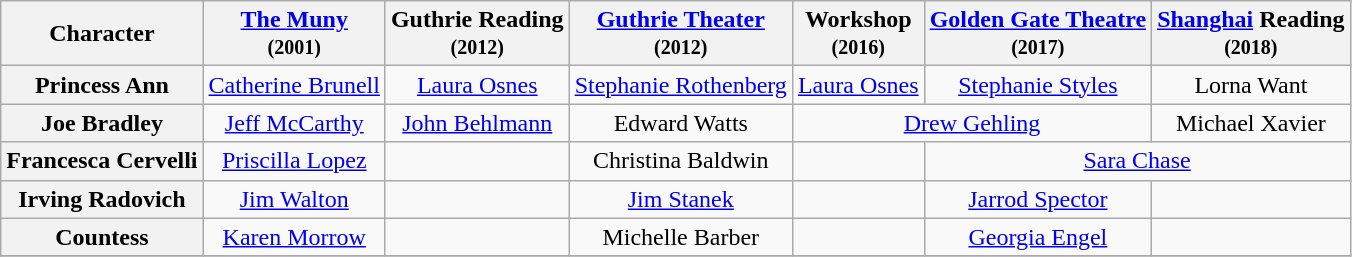<table class="wikitable" style="width:1000;">
<tr>
<th>Character</th>
<th><a href='#'>The Muny</a><br><small>(2001)</small></th>
<th>Guthrie Reading<br><small>(2012)</small></th>
<th><a href='#'>Guthrie Theater</a><br><small>(2012)</small></th>
<th>Workshop<br><small>(2016)</small></th>
<th><a href='#'>Golden Gate Theatre</a><br><small>(2017)</small></th>
<th><a href='#'>Shanghai</a> Reading<br><small>(2018)</small></th>
</tr>
<tr>
<th>Princess Ann</th>
<td colspan='1' align=center><a href='#'>Catherine Brunell</a></td>
<td colspan='1' align=center><a href='#'>Laura Osnes</a></td>
<td colspan='1' align=center><a href='#'>Stephanie Rothenberg</a></td>
<td colspan='1' align=center><a href='#'>Laura Osnes</a></td>
<td colspan='1' align=center><a href='#'>Stephanie Styles</a></td>
<td colspan='1' align=center>Lorna Want</td>
</tr>
<tr>
<th>Joe Bradley</th>
<td colspan='1' align=center><a href='#'>Jeff McCarthy</a></td>
<td colspan='1' align=center><a href='#'>John Behlmann</a></td>
<td colspan='1' align=center>Edward Watts</td>
<td colspan='2' align=center><a href='#'>Drew Gehling</a></td>
<td colspan='1' align=center>Michael Xavier</td>
</tr>
<tr>
<th>Francesca Cervelli</th>
<td colspan='1' align=center><a href='#'>Priscilla Lopez</a></td>
<td colspan='1' align=center></td>
<td colspan='1' align=center>Christina Baldwin</td>
<td colspan='1' align=center></td>
<td colspan='2' align=center><a href='#'>Sara Chase</a></td>
</tr>
<tr>
<th>Irving Radovich</th>
<td colspan='1' align=center><a href='#'>Jim Walton</a></td>
<td colspan='1' align=center></td>
<td colspan='1' align=center><a href='#'>Jim Stanek</a></td>
<td colspan='1' align=center></td>
<td colspan='1' align=center><a href='#'>Jarrod Spector</a></td>
<td colspan='1' align=center></td>
</tr>
<tr>
<th>Countess</th>
<td colspan='1' align=center><a href='#'>Karen Morrow</a></td>
<td colspan='1' align=center></td>
<td colspan='1' align=center>Michelle Barber</td>
<td colspan='1' align=center></td>
<td colspan='1' align=center><a href='#'>Georgia Engel</a></td>
<td colspan='1' align=center></td>
</tr>
<tr>
</tr>
</table>
